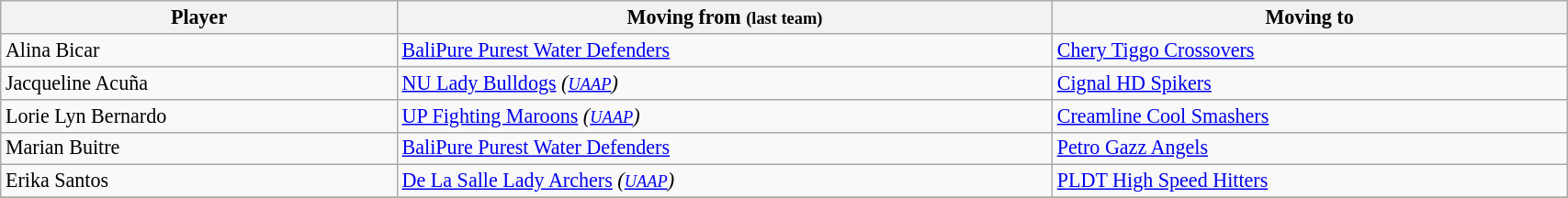<table class="wikitable" style="width:90%; font-size:92%; ">
<tr>
<th>Player</th>
<th>Moving from <small>(last team)</small></th>
<th>Moving to</th>
</tr>
<tr>
<td>Alina Bicar</td>
<td><a href='#'>BaliPure Purest Water Defenders</a></td>
<td><a href='#'>Chery Tiggo Crossovers</a></td>
</tr>
<tr>
<td>Jacqueline Acuña</td>
<td><a href='#'>NU Lady Bulldogs</a> <em>(<small><a href='#'>UAAP</a></small>)</em></td>
<td><a href='#'>Cignal HD Spikers</a></td>
</tr>
<tr>
<td>Lorie Lyn Bernardo</td>
<td><a href='#'>UP Fighting Maroons</a> <em>(<small><a href='#'>UAAP</a></small>)</em></td>
<td><a href='#'>Creamline Cool Smashers</a></td>
</tr>
<tr>
<td>Marian Buitre</td>
<td><a href='#'>BaliPure Purest Water Defenders</a></td>
<td><a href='#'>Petro Gazz Angels</a></td>
</tr>
<tr>
<td>Erika Santos</td>
<td><a href='#'>De La Salle Lady Archers</a> <em>(<small><a href='#'>UAAP</a></small>)</em></td>
<td><a href='#'>PLDT High Speed Hitters</a></td>
</tr>
<tr>
</tr>
</table>
